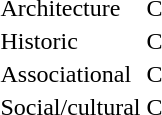<table>
<tr>
<th></th>
</tr>
<tr>
<td>Architecture</td>
<td>C</td>
</tr>
<tr>
<td>Historic</td>
<td>C</td>
</tr>
<tr>
<td>Associational</td>
<td>C</td>
</tr>
<tr>
<td>Social/cultural</td>
<td>C</td>
</tr>
</table>
